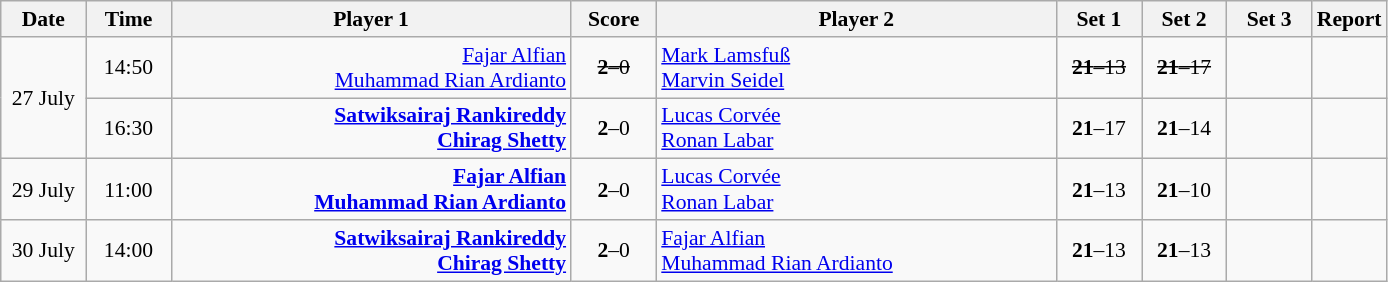<table class="wikitable" style="font-size:90%; text-align:center">
<tr>
<th width="50">Date</th>
<th width="50">Time</th>
<th width="260">Player 1</th>
<th width="50">Score</th>
<th width="260">Player 2</th>
<th width="50">Set 1</th>
<th width="50">Set 2</th>
<th width="50">Set 3</th>
<th>Report</th>
</tr>
<tr>
<td rowspan="2">27 July</td>
<td>14:50</td>
<td align="right"><a href='#'>Fajar Alfian</a> <br><a href='#'>Muhammad Rian Ardianto</a> </td>
<td><s><strong>2</strong>–0</s></td>
<td align="left"> <a href='#'>Mark Lamsfuß</a><br> <a href='#'>Marvin Seidel</a></td>
<td><s><strong>21</strong>–13</s></td>
<td><s><strong>21</strong>–17</s></td>
<td></td>
<td></td>
</tr>
<tr>
<td>16:30</td>
<td align="right"><strong><a href='#'>Satwiksairaj Rankireddy</a> <br><a href='#'>Chirag Shetty</a></strong> </td>
<td><strong>2</strong>–0</td>
<td align="left"> <a href='#'>Lucas Corvée</a><br> <a href='#'>Ronan Labar</a></td>
<td><strong>21</strong>–17</td>
<td><strong>21</strong>–14</td>
<td></td>
<td></td>
</tr>
<tr>
<td>29 July</td>
<td>11:00</td>
<td align="right"><strong><a href='#'>Fajar Alfian</a> <br><a href='#'>Muhammad Rian Ardianto</a> </strong></td>
<td><strong>2</strong>–0</td>
<td align="left"> <a href='#'>Lucas Corvée</a><br> <a href='#'>Ronan Labar</a></td>
<td><strong>21</strong>–13</td>
<td><strong>21</strong>–10</td>
<td></td>
<td></td>
</tr>
<tr>
<td>30 July</td>
<td>14:00</td>
<td align="right"><strong><a href='#'>Satwiksairaj Rankireddy</a> <br><a href='#'>Chirag Shetty</a> </strong></td>
<td><strong>2</strong>–0</td>
<td align="left"> <a href='#'>Fajar Alfian</a><br> <a href='#'>Muhammad Rian Ardianto</a></td>
<td><strong>21</strong>–13</td>
<td><strong>21</strong>–13</td>
<td></td>
<td></td>
</tr>
</table>
